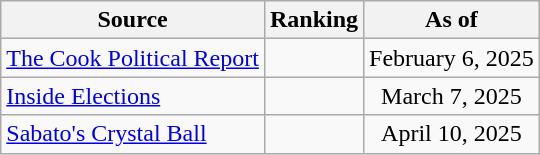<table class="wikitable" style="text-align:center">
<tr>
<th>Source</th>
<th>Ranking</th>
<th>As of</th>
</tr>
<tr>
<td align=left><a href='#'>The Cook Political Report</a></td>
<td></td>
<td>February 6, 2025</td>
</tr>
<tr>
<td align=left><a href='#'>Inside Elections</a></td>
<td></td>
<td>March 7, 2025</td>
</tr>
<tr>
<td align=left><a href='#'>Sabato's Crystal Ball</a></td>
<td></td>
<td>April 10, 2025</td>
</tr>
</table>
